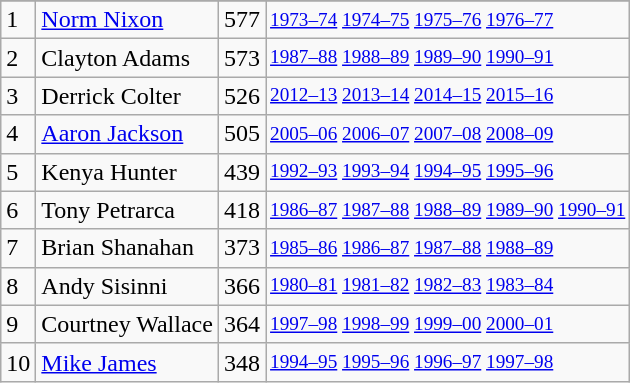<table class="wikitable">
<tr>
</tr>
<tr>
<td>1</td>
<td><a href='#'>Norm Nixon</a></td>
<td>577</td>
<td style="font-size:80%;"><a href='#'>1973–74</a> <a href='#'>1974–75</a> <a href='#'>1975–76</a> <a href='#'>1976–77</a></td>
</tr>
<tr>
<td>2</td>
<td>Clayton Adams</td>
<td>573</td>
<td style="font-size:80%;"><a href='#'>1987–88</a> <a href='#'>1988–89</a> <a href='#'>1989–90</a> <a href='#'>1990–91</a></td>
</tr>
<tr>
<td>3</td>
<td>Derrick Colter</td>
<td>526</td>
<td style="font-size:80%;"><a href='#'>2012–13</a> <a href='#'>2013–14</a> <a href='#'>2014–15</a> <a href='#'>2015–16</a></td>
</tr>
<tr>
<td>4</td>
<td><a href='#'>Aaron Jackson</a></td>
<td>505</td>
<td style="font-size:80%;"><a href='#'>2005–06</a> <a href='#'>2006–07</a> <a href='#'>2007–08</a> <a href='#'>2008–09</a></td>
</tr>
<tr>
<td>5</td>
<td>Kenya Hunter</td>
<td>439</td>
<td style="font-size:80%;"><a href='#'>1992–93</a> <a href='#'>1993–94</a> <a href='#'>1994–95</a> <a href='#'>1995–96</a></td>
</tr>
<tr>
<td>6</td>
<td>Tony Petrarca</td>
<td>418</td>
<td style="font-size:80%;"><a href='#'>1986–87</a> <a href='#'>1987–88</a> <a href='#'>1988–89</a> <a href='#'>1989–90</a> <a href='#'>1990–91</a></td>
</tr>
<tr>
<td>7</td>
<td>Brian Shanahan</td>
<td>373</td>
<td style="font-size:80%;"><a href='#'>1985–86</a> <a href='#'>1986–87</a> <a href='#'>1987–88</a> <a href='#'>1988–89</a></td>
</tr>
<tr>
<td>8</td>
<td>Andy Sisinni</td>
<td>366</td>
<td style="font-size:80%;"><a href='#'>1980–81</a> <a href='#'>1981–82</a> <a href='#'>1982–83</a> <a href='#'>1983–84</a></td>
</tr>
<tr>
<td>9</td>
<td>Courtney Wallace</td>
<td>364</td>
<td style="font-size:80%;"><a href='#'>1997–98</a> <a href='#'>1998–99</a> <a href='#'>1999–00</a> <a href='#'>2000–01</a></td>
</tr>
<tr>
<td>10</td>
<td><a href='#'>Mike James</a></td>
<td>348</td>
<td style="font-size:80%;"><a href='#'>1994–95</a> <a href='#'>1995–96</a> <a href='#'>1996–97</a> <a href='#'>1997–98</a></td>
</tr>
</table>
